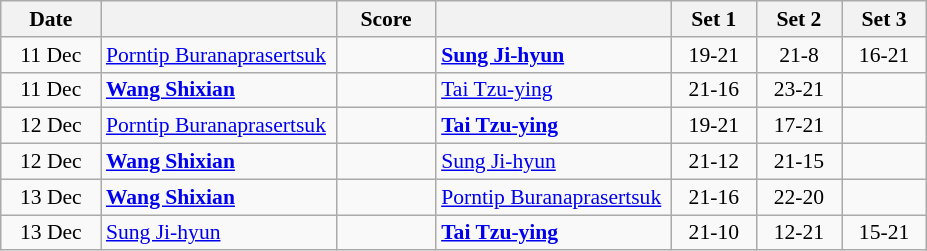<table class="wikitable" style="text-align: center; font-size:90% ">
<tr>
<th width="60">Date</th>
<th align="right" width="150"></th>
<th width="60">Score</th>
<th align="left" width="150"></th>
<th width="50">Set 1</th>
<th width="50">Set 2</th>
<th width="50">Set 3</th>
</tr>
<tr>
<td>11 Dec</td>
<td align=left Nowrap> <a href='#'>Porntip Buranaprasertsuk</a></td>
<td align=center></td>
<td align=left><strong> <a href='#'>Sung Ji-hyun</a></strong></td>
<td>19-21</td>
<td>21-8</td>
<td>16-21</td>
</tr>
<tr>
<td>11 Dec</td>
<td align=left><strong> <a href='#'>Wang Shixian</a></strong></td>
<td align=center></td>
<td align=left> <a href='#'>Tai Tzu-ying</a></td>
<td>21-16</td>
<td>23-21</td>
<td></td>
</tr>
<tr>
<td>12 Dec</td>
<td align=left Nowrap> <a href='#'>Porntip Buranaprasertsuk</a></td>
<td align=center></td>
<td align=left><strong> <a href='#'>Tai Tzu-ying</a></strong></td>
<td>19-21</td>
<td>17-21</td>
<td></td>
</tr>
<tr>
<td>12 Dec</td>
<td align=left><strong> <a href='#'>Wang Shixian</a></strong></td>
<td align=center></td>
<td align=left> <a href='#'>Sung Ji-hyun</a></td>
<td>21-12</td>
<td>21-15</td>
<td></td>
</tr>
<tr>
<td>13 Dec</td>
<td align=left><strong> <a href='#'>Wang Shixian</a></strong></td>
<td align=center></td>
<td align=left Nowrap> <a href='#'>Porntip Buranaprasertsuk</a></td>
<td>21-16</td>
<td>22-20</td>
<td></td>
</tr>
<tr>
<td>13 Dec</td>
<td align=left> <a href='#'>Sung Ji-hyun</a></td>
<td align=center></td>
<td align=left><strong> <a href='#'>Tai Tzu-ying</a></strong></td>
<td>21-10</td>
<td>12-21</td>
<td>15-21</td>
</tr>
</table>
